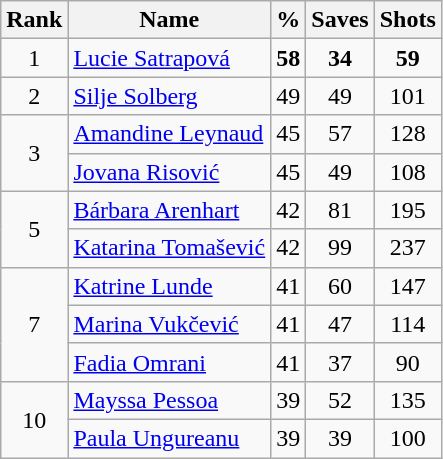<table class="wikitable sortable" style="text-align: center;">
<tr>
<th>Rank</th>
<th>Name</th>
<th>%</th>
<th>Saves</th>
<th>Shots</th>
</tr>
<tr>
<td>1</td>
<td align="left"> <a href='#'>Lucie Satrapová</a></td>
<td><strong>58</strong></td>
<td><strong>34</strong></td>
<td><strong>59</strong></td>
</tr>
<tr>
<td>2</td>
<td align="left"> <a href='#'>Silje Solberg</a></td>
<td>49</td>
<td>49</td>
<td>101</td>
</tr>
<tr>
<td rowspan=2>3</td>
<td align="left"> <a href='#'>Amandine Leynaud</a></td>
<td>45</td>
<td>57</td>
<td>128</td>
</tr>
<tr>
<td align="left"> <a href='#'>Jovana Risović</a></td>
<td>45</td>
<td>49</td>
<td>108</td>
</tr>
<tr>
<td rowspan=2>5</td>
<td align="left"> <a href='#'>Bárbara Arenhart</a></td>
<td>42</td>
<td>81</td>
<td>195</td>
</tr>
<tr>
<td align="left"> <a href='#'>Katarina Tomašević</a></td>
<td>42</td>
<td>99</td>
<td>237</td>
</tr>
<tr>
<td rowspan=3>7</td>
<td align="left"> <a href='#'>Katrine Lunde</a></td>
<td>41</td>
<td>60</td>
<td>147</td>
</tr>
<tr>
<td align="left"> <a href='#'>Marina Vukčević</a></td>
<td>41</td>
<td>47</td>
<td>114</td>
</tr>
<tr>
<td align="left"> <a href='#'>Fadia Omrani</a></td>
<td>41</td>
<td>37</td>
<td>90</td>
</tr>
<tr>
<td rowspan=2>10</td>
<td align="left"> <a href='#'>Mayssa Pessoa</a></td>
<td>39</td>
<td>52</td>
<td>135</td>
</tr>
<tr>
<td align="left"> <a href='#'>Paula Ungureanu</a></td>
<td>39</td>
<td>39</td>
<td>100</td>
</tr>
</table>
